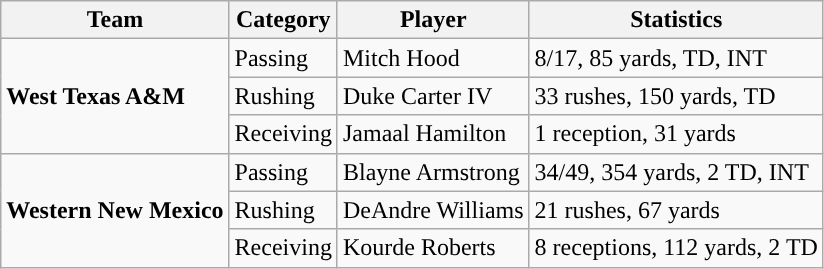<table class="wikitable" style="float: left;">
<tr>
<th>Team</th>
<th>Category</th>
<th>Player</th>
<th>Statistics</th>
</tr>
<tr>
<td rowspan=3><strong>West Texas A&M</strong></td>
<td>Passing</td>
<td>Mitch Hood</td>
<td>8/17, 85 yards, TD, INT</td>
</tr>
<tr>
<td>Rushing</td>
<td>Duke Carter IV</td>
<td>33 rushes, 150 yards, TD</td>
</tr>
<tr>
<td>Receiving</td>
<td>Jamaal Hamilton</td>
<td>1 reception, 31 yards</td>
</tr>
<tr>
<td rowspan=3><strong>Western New Mexico</strong></td>
<td>Passing</td>
<td>Blayne Armstrong</td>
<td>34/49, 354 yards, 2 TD, INT</td>
</tr>
<tr>
<td>Rushing</td>
<td>DeAndre Williams</td>
<td>21 rushes, 67 yards</td>
</tr>
<tr>
<td>Receiving</td>
<td>Kourde Roberts</td>
<td>8 receptions, 112 yards, 2 TD</td>
</tr>
</table>
